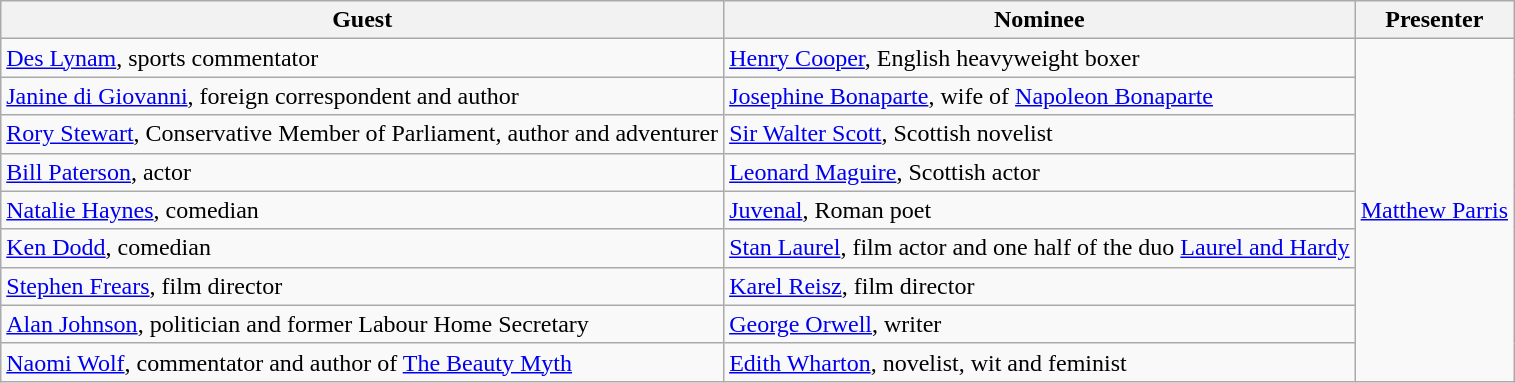<table class="wikitable">
<tr>
<th>Guest</th>
<th>Nominee</th>
<th>Presenter</th>
</tr>
<tr>
<td><a href='#'>Des Lynam</a>, sports commentator</td>
<td><a href='#'>Henry Cooper</a>, English heavyweight boxer</td>
<td rowspan="9"><a href='#'>Matthew Parris</a></td>
</tr>
<tr>
<td><a href='#'>Janine di Giovanni</a>, foreign correspondent and author</td>
<td><a href='#'>Josephine Bonaparte</a>, wife of <a href='#'>Napoleon Bonaparte</a></td>
</tr>
<tr>
<td><a href='#'>Rory Stewart</a>, Conservative Member of Parliament, author and adventurer</td>
<td><a href='#'>Sir Walter Scott</a>, Scottish novelist</td>
</tr>
<tr>
<td><a href='#'>Bill Paterson</a>, actor</td>
<td><a href='#'>Leonard Maguire</a>, Scottish actor</td>
</tr>
<tr>
<td><a href='#'>Natalie Haynes</a>, comedian</td>
<td><a href='#'>Juvenal</a>, Roman poet</td>
</tr>
<tr>
<td><a href='#'>Ken Dodd</a>, comedian</td>
<td><a href='#'>Stan Laurel</a>, film actor and one half of the duo <a href='#'>Laurel and Hardy</a></td>
</tr>
<tr>
<td><a href='#'>Stephen Frears</a>, film director</td>
<td><a href='#'>Karel Reisz</a>, film director</td>
</tr>
<tr>
<td><a href='#'>Alan Johnson</a>, politician and former Labour Home Secretary</td>
<td><a href='#'>George Orwell</a>, writer</td>
</tr>
<tr>
<td><a href='#'>Naomi Wolf</a>, commentator and author of <a href='#'>The Beauty Myth</a></td>
<td><a href='#'>Edith Wharton</a>, novelist, wit and feminist</td>
</tr>
</table>
